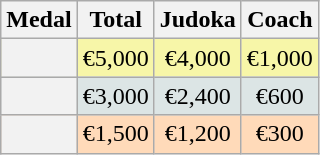<table class=wikitable style="text-align:center;">
<tr>
<th>Medal</th>
<th>Total</th>
<th>Judoka</th>
<th>Coach</th>
</tr>
<tr bgcolor=F7F6A8>
<th></th>
<td>€5,000</td>
<td>€4,000</td>
<td>€1,000</td>
</tr>
<tr bgcolor=DCE5E5>
<th></th>
<td>€3,000</td>
<td>€2,400</td>
<td>€600</td>
</tr>
<tr bgcolor=FFDAB9>
<th></th>
<td>€1,500</td>
<td>€1,200</td>
<td>€300</td>
</tr>
</table>
